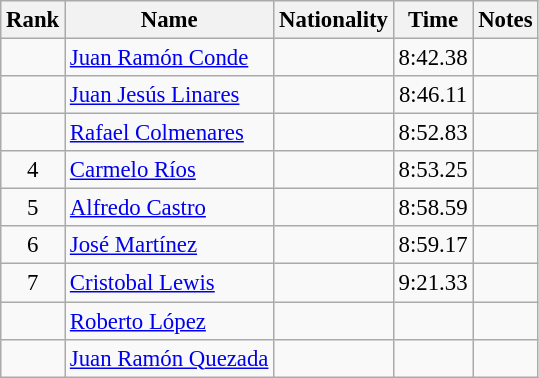<table class="wikitable sortable" style="text-align:center;font-size:95%">
<tr>
<th>Rank</th>
<th>Name</th>
<th>Nationality</th>
<th>Time</th>
<th>Notes</th>
</tr>
<tr>
<td></td>
<td align=left><a href='#'>Juan Ramón Conde</a></td>
<td align=left></td>
<td>8:42.38</td>
<td></td>
</tr>
<tr>
<td></td>
<td align=left><a href='#'>Juan Jesús Linares</a></td>
<td align=left></td>
<td>8:46.11</td>
<td></td>
</tr>
<tr>
<td></td>
<td align=left><a href='#'>Rafael Colmenares</a></td>
<td align=left></td>
<td>8:52.83</td>
<td></td>
</tr>
<tr>
<td>4</td>
<td align=left><a href='#'>Carmelo Ríos</a></td>
<td align=left></td>
<td>8:53.25</td>
<td></td>
</tr>
<tr>
<td>5</td>
<td align=left><a href='#'>Alfredo Castro</a></td>
<td align=left></td>
<td>8:58.59</td>
<td></td>
</tr>
<tr>
<td>6</td>
<td align=left><a href='#'>José Martínez</a></td>
<td align=left></td>
<td>8:59.17</td>
<td></td>
</tr>
<tr>
<td>7</td>
<td align=left><a href='#'>Cristobal Lewis</a></td>
<td align=left></td>
<td>9:21.33</td>
<td></td>
</tr>
<tr>
<td></td>
<td align=left><a href='#'>Roberto López</a></td>
<td align=left></td>
<td></td>
<td></td>
</tr>
<tr>
<td></td>
<td align=left><a href='#'>Juan Ramón Quezada</a></td>
<td align=left></td>
<td></td>
<td></td>
</tr>
</table>
